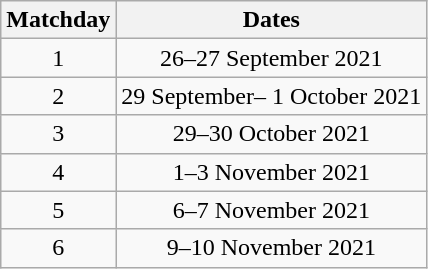<table class="wikitable" style="text-align:center">
<tr>
<th>Matchday</th>
<th>Dates</th>
</tr>
<tr>
<td>1</td>
<td colspan=2>26–27 September 2021</td>
</tr>
<tr>
<td>2</td>
<td colspan=2>29 September– 1 October 2021</td>
</tr>
<tr>
<td>3</td>
<td colspan=2>29–30 October 2021</td>
</tr>
<tr>
<td>4</td>
<td colspan=2>1–3 November 2021</td>
</tr>
<tr>
<td>5</td>
<td colspan=2>6–7 November 2021</td>
</tr>
<tr>
<td>6</td>
<td colspan=2>9–10 November 2021</td>
</tr>
</table>
